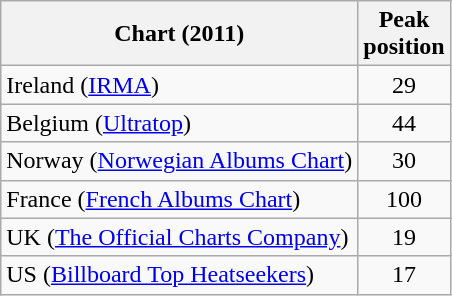<table class="wikitable sortable">
<tr>
<th>Chart (2011)</th>
<th>Peak<br>position</th>
</tr>
<tr>
<td>Ireland (<a href='#'>IRMA</a>)</td>
<td style="text-align:center;">29</td>
</tr>
<tr>
<td>Belgium (<a href='#'>Ultratop</a>)</td>
<td style="text-align:center;">44</td>
</tr>
<tr>
<td>Norway (<a href='#'>Norwegian Albums Chart</a>)</td>
<td style="text-align:center;">30</td>
</tr>
<tr>
<td>France (<a href='#'>French Albums Chart</a>)</td>
<td style="text-align:center;">100</td>
</tr>
<tr>
<td>UK (<a href='#'>The Official Charts Company</a>)</td>
<td style="text-align:center;">19</td>
</tr>
<tr>
<td>US (<a href='#'>Billboard Top Heatseekers</a>)</td>
<td style="text-align:center;">17</td>
</tr>
</table>
